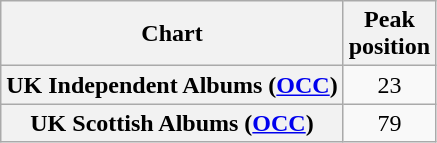<table class="wikitable plainrowheaders sortable" style="text-align:center;" border="1">
<tr>
<th scope="col">Chart</th>
<th scope="col">Peak<br>position</th>
</tr>
<tr>
<th scope="row">UK Independent Albums (<a href='#'>OCC</a>)</th>
<td>23</td>
</tr>
<tr>
<th scope="row">UK Scottish Albums (<a href='#'>OCC</a>)</th>
<td>79</td>
</tr>
</table>
